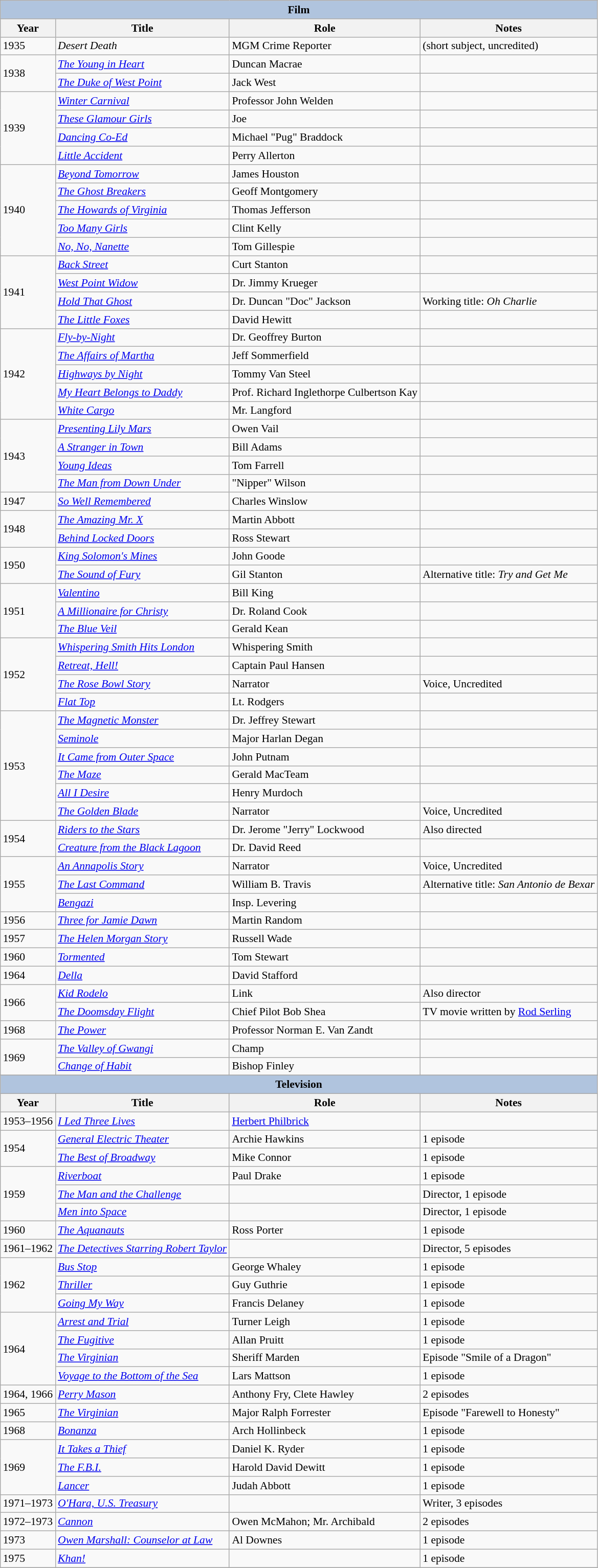<table class="wikitable" style="font-size: 90%;">
<tr>
<th colspan="4" style="background: LightSteelBlue;">Film</th>
</tr>
<tr>
<th>Year</th>
<th>Title</th>
<th>Role</th>
<th>Notes</th>
</tr>
<tr>
<td rowspan=1>1935</td>
<td><em>Desert Death</em></td>
<td>MGM Crime Reporter</td>
<td>(short subject, uncredited)</td>
</tr>
<tr>
<td rowspan=2>1938</td>
<td><em><a href='#'>The Young in Heart</a></em></td>
<td>Duncan Macrae</td>
<td></td>
</tr>
<tr>
<td><em><a href='#'>The Duke of West Point</a></em></td>
<td>Jack West</td>
<td></td>
</tr>
<tr>
<td rowspan=4>1939</td>
<td><em><a href='#'>Winter Carnival</a></em></td>
<td>Professor John Welden</td>
<td></td>
</tr>
<tr>
<td><em><a href='#'>These Glamour Girls</a></em></td>
<td>Joe</td>
<td></td>
</tr>
<tr>
<td><em><a href='#'>Dancing Co-Ed</a></em></td>
<td>Michael "Pug" Braddock</td>
<td></td>
</tr>
<tr>
<td><em><a href='#'>Little Accident</a></em></td>
<td>Perry Allerton</td>
<td></td>
</tr>
<tr>
<td rowspan=5>1940</td>
<td><em><a href='#'>Beyond Tomorrow</a></em></td>
<td>James Houston</td>
<td></td>
</tr>
<tr>
<td><em><a href='#'>The Ghost Breakers</a></em></td>
<td>Geoff Montgomery</td>
<td></td>
</tr>
<tr>
<td><em><a href='#'>The Howards of Virginia</a></em></td>
<td>Thomas Jefferson</td>
<td></td>
</tr>
<tr>
<td><em><a href='#'>Too Many Girls</a></em></td>
<td>Clint Kelly</td>
<td></td>
</tr>
<tr>
<td><em><a href='#'>No, No, Nanette</a></em></td>
<td>Tom Gillespie</td>
<td></td>
</tr>
<tr>
<td rowspan=4>1941</td>
<td><em><a href='#'>Back Street</a></em></td>
<td>Curt Stanton</td>
<td></td>
</tr>
<tr>
<td><em><a href='#'>West Point Widow</a></em></td>
<td>Dr. Jimmy Krueger</td>
<td></td>
</tr>
<tr>
<td><em><a href='#'>Hold That Ghost</a></em></td>
<td>Dr. Duncan "Doc" Jackson</td>
<td>Working title: <em>Oh Charlie</em></td>
</tr>
<tr>
<td><em><a href='#'>The Little Foxes</a></em></td>
<td>David Hewitt</td>
<td></td>
</tr>
<tr>
<td rowspan=5>1942</td>
<td><em><a href='#'>Fly-by-Night</a></em></td>
<td>Dr. Geoffrey Burton</td>
<td></td>
</tr>
<tr>
<td><em><a href='#'>The Affairs of Martha</a></em></td>
<td>Jeff Sommerfield</td>
<td></td>
</tr>
<tr>
<td><em><a href='#'>Highways by Night</a></em></td>
<td>Tommy Van Steel</td>
<td></td>
</tr>
<tr>
<td><em><a href='#'>My Heart Belongs to Daddy</a></em></td>
<td>Prof. Richard Inglethorpe Culbertson Kay</td>
<td></td>
</tr>
<tr>
<td><em><a href='#'>White Cargo</a></em></td>
<td>Mr. Langford</td>
<td></td>
</tr>
<tr>
<td rowspan=4>1943</td>
<td><em><a href='#'>Presenting Lily Mars</a></em></td>
<td>Owen Vail</td>
<td></td>
</tr>
<tr>
<td><em><a href='#'>A Stranger in Town</a></em></td>
<td>Bill Adams</td>
<td></td>
</tr>
<tr>
<td><em><a href='#'>Young Ideas</a></em></td>
<td>Tom Farrell</td>
<td></td>
</tr>
<tr>
<td><em><a href='#'>The Man from Down Under</a></em></td>
<td>"Nipper" Wilson</td>
<td></td>
</tr>
<tr>
<td>1947</td>
<td><em><a href='#'>So Well Remembered</a></em></td>
<td>Charles Winslow</td>
<td></td>
</tr>
<tr>
<td rowspan=2>1948</td>
<td><em><a href='#'>The Amazing Mr. X</a></em></td>
<td>Martin Abbott</td>
<td></td>
</tr>
<tr>
<td><em><a href='#'>Behind Locked Doors</a></em></td>
<td>Ross Stewart</td>
<td></td>
</tr>
<tr>
<td rowspan=2>1950</td>
<td><em><a href='#'>King Solomon's Mines</a></em></td>
<td>John Goode</td>
<td></td>
</tr>
<tr>
<td><em><a href='#'>The Sound of Fury</a></em></td>
<td>Gil Stanton</td>
<td>Alternative title: <em>Try and Get Me</em></td>
</tr>
<tr>
<td rowspan=3>1951</td>
<td><em><a href='#'>Valentino</a></em></td>
<td>Bill King</td>
<td></td>
</tr>
<tr>
<td><em><a href='#'>A Millionaire for Christy</a></em></td>
<td>Dr. Roland Cook</td>
<td></td>
</tr>
<tr>
<td><em><a href='#'>The Blue Veil</a></em></td>
<td>Gerald Kean</td>
<td></td>
</tr>
<tr>
<td rowspan=4>1952</td>
<td><em><a href='#'>Whispering Smith Hits London</a></em></td>
<td>Whispering Smith</td>
<td></td>
</tr>
<tr>
<td><em><a href='#'>Retreat, Hell!</a></em></td>
<td>Captain Paul Hansen</td>
<td></td>
</tr>
<tr>
<td><em><a href='#'>The Rose Bowl Story</a></em></td>
<td>Narrator</td>
<td>Voice, Uncredited</td>
</tr>
<tr>
<td><em><a href='#'>Flat Top</a></em></td>
<td>Lt. Rodgers</td>
<td></td>
</tr>
<tr>
<td rowspan=6>1953</td>
<td><em><a href='#'>The Magnetic Monster</a></em></td>
<td>Dr. Jeffrey Stewart</td>
<td></td>
</tr>
<tr>
<td><em><a href='#'>Seminole</a></em></td>
<td>Major Harlan Degan</td>
<td></td>
</tr>
<tr>
<td><em><a href='#'>It Came from Outer Space</a></em></td>
<td>John Putnam</td>
<td></td>
</tr>
<tr>
<td><em><a href='#'>The Maze</a></em></td>
<td>Gerald MacTeam</td>
<td></td>
</tr>
<tr>
<td><em><a href='#'>All I Desire</a></em></td>
<td>Henry Murdoch</td>
<td></td>
</tr>
<tr>
<td><em><a href='#'>The Golden Blade</a></em></td>
<td>Narrator</td>
<td>Voice, Uncredited</td>
</tr>
<tr>
<td rowspan=2>1954</td>
<td><em><a href='#'>Riders to the Stars</a></em></td>
<td>Dr. Jerome "Jerry" Lockwood</td>
<td>Also directed</td>
</tr>
<tr>
<td><em><a href='#'>Creature from the Black Lagoon</a></em></td>
<td>Dr. David Reed</td>
<td></td>
</tr>
<tr>
<td rowspan=3>1955</td>
<td><em><a href='#'>An Annapolis Story</a></em></td>
<td>Narrator</td>
<td>Voice, Uncredited</td>
</tr>
<tr>
<td><em><a href='#'>The Last Command</a></em></td>
<td>William B. Travis</td>
<td>Alternative title: <em>San Antonio de Bexar</em></td>
</tr>
<tr>
<td><em><a href='#'>Bengazi</a></em></td>
<td>Insp. Levering</td>
<td></td>
</tr>
<tr>
<td>1956</td>
<td><em><a href='#'>Three for Jamie Dawn</a></em></td>
<td>Martin Random</td>
<td></td>
</tr>
<tr>
<td>1957</td>
<td><em><a href='#'>The Helen Morgan Story</a></em></td>
<td>Russell Wade</td>
<td></td>
</tr>
<tr>
<td>1960</td>
<td><em><a href='#'>Tormented</a></em></td>
<td>Tom Stewart</td>
<td></td>
</tr>
<tr>
<td>1964</td>
<td><em><a href='#'>Della</a></em></td>
<td>David Stafford</td>
<td></td>
</tr>
<tr>
<td rowspan=2>1966</td>
<td><em><a href='#'>Kid Rodelo</a></em></td>
<td>Link</td>
<td>Also director</td>
</tr>
<tr>
<td><em><a href='#'>The Doomsday Flight</a></em></td>
<td>Chief Pilot Bob Shea</td>
<td>TV movie written by <a href='#'>Rod Serling</a></td>
</tr>
<tr>
<td>1968</td>
<td><em><a href='#'>The Power</a></em></td>
<td>Professor Norman E. Van Zandt</td>
<td></td>
</tr>
<tr>
<td rowspan=2>1969</td>
<td><em><a href='#'>The Valley of Gwangi</a></em></td>
<td>Champ</td>
<td></td>
</tr>
<tr>
<td><em><a href='#'>Change of Habit</a></em></td>
<td>Bishop Finley</td>
<td></td>
</tr>
<tr>
</tr>
<tr>
<th colspan="4" style="background: LightSteelBlue;">Television</th>
</tr>
<tr>
<th>Year</th>
<th>Title</th>
<th>Role</th>
<th>Notes</th>
</tr>
<tr>
<td>1953–1956</td>
<td><em><a href='#'>I Led Three Lives</a></em></td>
<td><a href='#'>Herbert Philbrick</a></td>
<td></td>
</tr>
<tr>
<td rowspan=2>1954</td>
<td><em><a href='#'>General Electric Theater</a></em></td>
<td>Archie Hawkins</td>
<td>1 episode</td>
</tr>
<tr>
<td><em><a href='#'>The Best of Broadway</a></em></td>
<td>Mike Connor</td>
<td>1 episode</td>
</tr>
<tr>
<td rowspan=3>1959</td>
<td><em><a href='#'>Riverboat</a></em></td>
<td>Paul Drake</td>
<td>1 episode</td>
</tr>
<tr>
<td><em><a href='#'>The Man and the Challenge</a></em></td>
<td></td>
<td>Director, 1 episode</td>
</tr>
<tr>
<td><em><a href='#'>Men into Space</a></em></td>
<td></td>
<td>Director, 1 episode</td>
</tr>
<tr>
<td>1960</td>
<td><em><a href='#'>The Aquanauts</a></em></td>
<td>Ross Porter</td>
<td>1 episode</td>
</tr>
<tr>
<td>1961–1962</td>
<td><em><a href='#'>The Detectives Starring Robert Taylor</a></em></td>
<td></td>
<td>Director, 5 episodes</td>
</tr>
<tr>
<td rowspan=3>1962</td>
<td><em><a href='#'>Bus Stop</a></em></td>
<td>George Whaley</td>
<td>1 episode</td>
</tr>
<tr>
<td><em><a href='#'>Thriller</a></em></td>
<td>Guy Guthrie</td>
<td>1 episode</td>
</tr>
<tr>
<td><em><a href='#'>Going My Way</a></em></td>
<td>Francis Delaney</td>
<td>1 episode</td>
</tr>
<tr>
<td rowspan=4>1964</td>
<td><em><a href='#'>Arrest and Trial</a></em></td>
<td>Turner Leigh</td>
<td>1 episode</td>
</tr>
<tr>
<td><em><a href='#'>The Fugitive</a></em></td>
<td>Allan Pruitt</td>
<td>1 episode</td>
</tr>
<tr>
<td><em><a href='#'>The Virginian</a></em></td>
<td>Sheriff Marden</td>
<td>Episode "Smile of a Dragon"</td>
</tr>
<tr>
<td><em><a href='#'>Voyage to the Bottom of the Sea</a></em></td>
<td>Lars Mattson</td>
<td>1 episode</td>
</tr>
<tr>
<td>1964, 1966</td>
<td><em><a href='#'>Perry Mason</a></em></td>
<td>Anthony Fry, Clete Hawley</td>
<td>2 episodes</td>
</tr>
<tr>
<td>1965</td>
<td><em><a href='#'>The Virginian</a></em></td>
<td>Major Ralph Forrester</td>
<td>Episode "Farewell to Honesty"</td>
</tr>
<tr>
<td>1968</td>
<td><em><a href='#'>Bonanza</a></em></td>
<td>Arch Hollinbeck</td>
<td>1 episode</td>
</tr>
<tr>
<td rowspan=3>1969</td>
<td><em><a href='#'>It Takes a Thief</a></em></td>
<td>Daniel K. Ryder</td>
<td>1 episode</td>
</tr>
<tr>
<td><em><a href='#'>The F.B.I.</a></em></td>
<td>Harold David Dewitt</td>
<td>1 episode</td>
</tr>
<tr>
<td><em><a href='#'>Lancer</a></em></td>
<td>Judah Abbott</td>
<td>1 episode</td>
</tr>
<tr>
<td>1971–1973</td>
<td><em><a href='#'>O'Hara, U.S. Treasury</a></em></td>
<td></td>
<td>Writer, 3 episodes</td>
</tr>
<tr>
<td>1972–1973</td>
<td><em><a href='#'>Cannon</a></em></td>
<td>Owen McMahon; Mr. Archibald</td>
<td>2 episodes</td>
</tr>
<tr>
<td>1973</td>
<td><em><a href='#'>Owen Marshall: Counselor at Law</a></em></td>
<td>Al Downes</td>
<td>1 episode</td>
</tr>
<tr>
<td>1975</td>
<td><em><a href='#'>Khan!</a></em></td>
<td></td>
<td>1 episode</td>
</tr>
<tr>
</tr>
</table>
